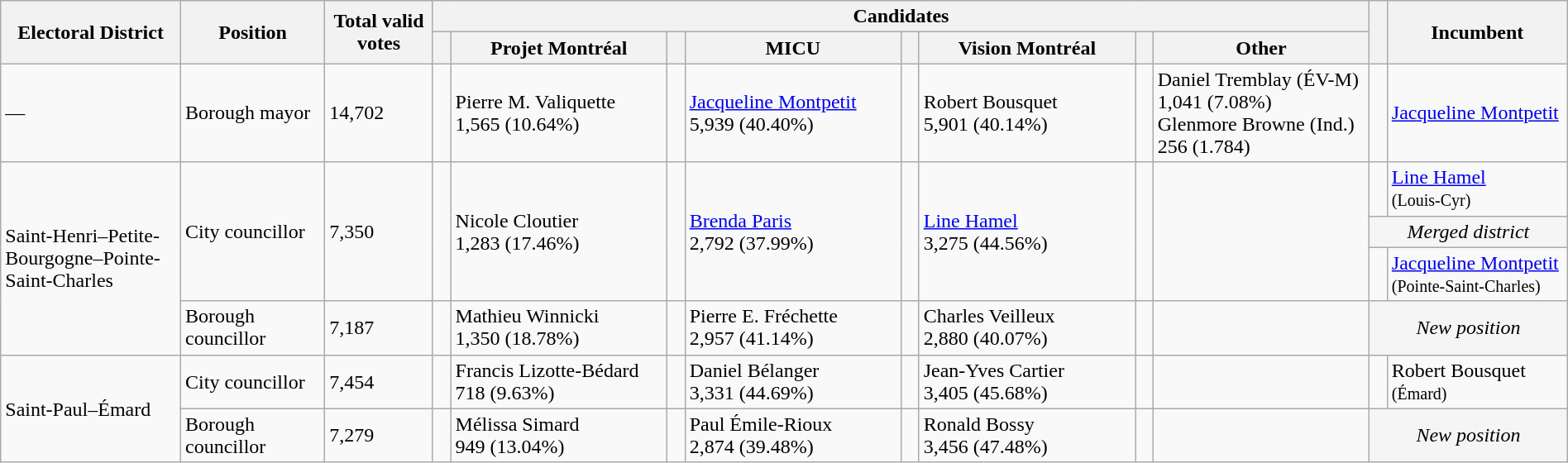<table class="wikitable" width="100%">
<tr>
<th width=10% rowspan=2>Electoral District</th>
<th width=8% rowspan=2>Position</th>
<th width=6% rowspan=2>Total valid votes</th>
<th colspan=8>Candidates</th>
<th width=1% rowspan=2> </th>
<th width=10% rowspan=2>Incumbent</th>
</tr>
<tr>
<th width=1% > </th>
<th width=12% ><span>Projet Montréal</span></th>
<th width=1% > </th>
<th width=12% >MICU</th>
<th width=1% > </th>
<th width=12% >Vision Montréal</th>
<th width=1% > </th>
<th width=12% >Other</th>
</tr>
<tr>
<td>—</td>
<td>Borough mayor</td>
<td>14,702</td>
<td>  </td>
<td>Pierre M. Valiquette<br>1,565 (10.64%)</td>
<td> </td>
<td><a href='#'>Jacqueline Montpetit</a><br>5,939 (40.40%)</td>
<td>  </td>
<td>Robert Bousquet<br>5,901 (40.14%)</td>
<td>  </td>
<td>Daniel Tremblay (ÉV-M)<br> 1,041 (7.08%)<br>Glenmore Browne (Ind.)<br>256 (1.784)</td>
<td> </td>
<td><a href='#'>Jacqueline Montpetit</a></td>
</tr>
<tr>
<td rowspan=4>Saint-Henri–Petite-Bourgogne–Pointe-Saint-Charles</td>
<td rowspan=3>City councillor</td>
<td rowspan=3>7,350</td>
<td rowspan=3>  </td>
<td rowspan=3>Nicole Cloutier<br>1,283 (17.46%)</td>
<td rowspan=3>  </td>
<td rowspan=3><a href='#'>Brenda Paris</a><br>2,792 (37.99%)</td>
<td rowspan=3 > </td>
<td rowspan=3><a href='#'>Line Hamel</a><br>3,275 (44.56%)</td>
<td rowspan=3></td>
<td rowspan=3></td>
<td> </td>
<td><a href='#'>Line Hamel</a><br><small>(Louis-Cyr)</small></td>
</tr>
<tr>
<td colspan="2" style="background:whitesmoke; text-align:center;"><em>Merged district</em></td>
</tr>
<tr>
<td> </td>
<td><a href='#'>Jacqueline Montpetit</a><br><small>(Pointe-Saint-Charles)</small></td>
</tr>
<tr>
<td>Borough councillor</td>
<td>7,187</td>
<td>  </td>
<td>Mathieu Winnicki<br>1,350 (18.78%)</td>
<td> </td>
<td>Pierre E. Fréchette<br>2,957 (41.14%)</td>
<td>  </td>
<td>Charles Veilleux<br>2,880 (40.07%)</td>
<td></td>
<td></td>
<td colspan="2" style="background:whitesmoke; text-align:center;"><em>New position</em></td>
</tr>
<tr>
<td rowspan=2>Saint-Paul–Émard</td>
<td>City councillor</td>
<td>7,454</td>
<td>  </td>
<td>Francis Lizotte-Bédard<br>718 (9.63%)</td>
<td>  </td>
<td>Daniel Bélanger <br>3,331 (44.69%)</td>
<td> </td>
<td>Jean-Yves Cartier<br>3,405 (45.68%)</td>
<td></td>
<td></td>
<td> </td>
<td>Robert Bousquet<br><small>(Émard)</small></td>
</tr>
<tr>
<td>Borough councillor</td>
<td>7,279</td>
<td>  </td>
<td>Mélissa Simard<br>949 (13.04%)</td>
<td>  </td>
<td>Paul Émile-Rioux<br>2,874 (39.48%)</td>
<td> </td>
<td>Ronald Bossy<br>3,456 (47.48%)</td>
<td></td>
<td></td>
<td colspan="2" style="background:whitesmoke; text-align:center;"><em>New position</em></td>
</tr>
</table>
